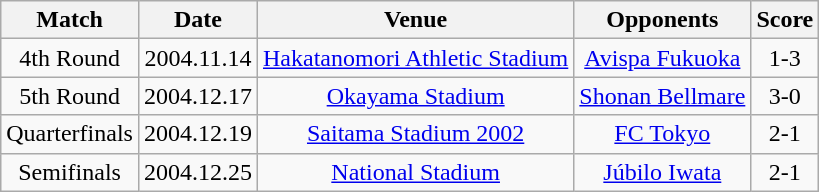<table class="wikitable" style="text-align:center;">
<tr>
<th>Match</th>
<th>Date</th>
<th>Venue</th>
<th>Opponents</th>
<th>Score</th>
</tr>
<tr>
<td>4th Round</td>
<td>2004.11.14</td>
<td><a href='#'>Hakatanomori Athletic Stadium</a></td>
<td><a href='#'>Avispa Fukuoka</a></td>
<td>1-3</td>
</tr>
<tr>
<td>5th Round</td>
<td>2004.12.17</td>
<td><a href='#'>Okayama Stadium</a></td>
<td><a href='#'>Shonan Bellmare</a></td>
<td>3-0</td>
</tr>
<tr>
<td>Quarterfinals</td>
<td>2004.12.19</td>
<td><a href='#'>Saitama Stadium 2002</a></td>
<td><a href='#'>FC Tokyo</a></td>
<td>2-1</td>
</tr>
<tr>
<td>Semifinals</td>
<td>2004.12.25</td>
<td><a href='#'>National Stadium</a></td>
<td><a href='#'>Júbilo Iwata</a></td>
<td>2-1</td>
</tr>
</table>
